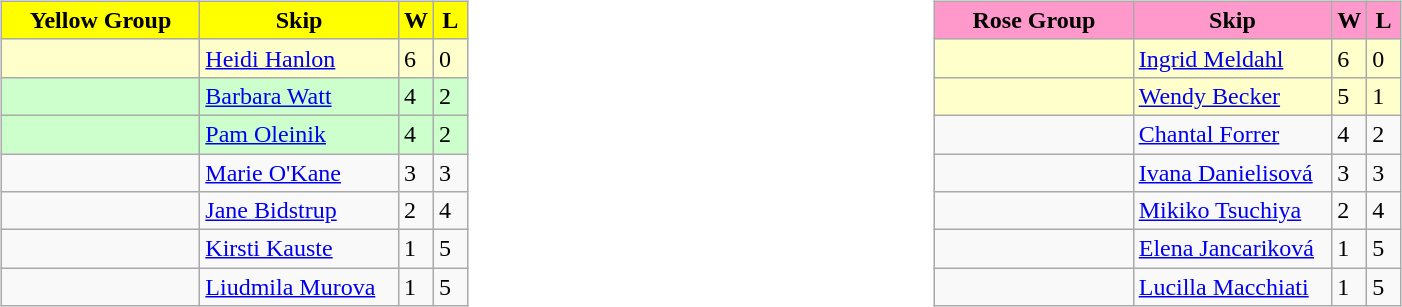<table table>
<tr>
<td width=10% valign="top"><br><table class="wikitable">
<tr>
<th style="background: yellow;" width=125>Yellow Group</th>
<th style="background: yellow;" width=125>Skip</th>
<th style="background: yellow;" width=15>W</th>
<th style="background: yellow;" width=15>L</th>
</tr>
<tr bgcolor=#ffffcc>
<td></td>
<td><a href='#'>Heidi Hanlon</a></td>
<td>6</td>
<td>0</td>
</tr>
<tr bgcolor=#ccffcc>
<td></td>
<td><a href='#'>Barbara Watt</a></td>
<td>4</td>
<td>2</td>
</tr>
<tr bgcolor=#ccffcc>
<td></td>
<td><a href='#'>Pam Oleinik</a></td>
<td>4</td>
<td>2</td>
</tr>
<tr>
<td></td>
<td><a href='#'>Marie O'Kane</a></td>
<td>3</td>
<td>3</td>
</tr>
<tr>
<td></td>
<td><a href='#'>Jane Bidstrup</a></td>
<td>2</td>
<td>4</td>
</tr>
<tr>
<td></td>
<td><a href='#'>Kirsti Kauste</a></td>
<td>1</td>
<td>5</td>
</tr>
<tr>
<td></td>
<td><a href='#'>Liudmila Murova</a></td>
<td>1</td>
<td>5</td>
</tr>
</table>
</td>
<td width=10% valign="top"><br><table class="wikitable">
<tr>
<th style="background: #FF99CC;" width=125>Rose Group</th>
<th style="background: #FF99CC;" width=125>Skip</th>
<th style="background: #FF99CC;" width=15>W</th>
<th style="background: #FF99CC;" width=15>L</th>
</tr>
<tr bgcolor=#ffffcc>
<td></td>
<td><a href='#'>Ingrid Meldahl</a></td>
<td>6</td>
<td>0</td>
</tr>
<tr bgcolor=#ffffcc>
<td></td>
<td><a href='#'>Wendy Becker</a></td>
<td>5</td>
<td>1</td>
</tr>
<tr>
<td></td>
<td><a href='#'>Chantal Forrer</a></td>
<td>4</td>
<td>2</td>
</tr>
<tr>
<td></td>
<td><a href='#'>Ivana Danielisová</a></td>
<td>3</td>
<td>3</td>
</tr>
<tr>
<td></td>
<td><a href='#'>Mikiko Tsuchiya</a></td>
<td>2</td>
<td>4</td>
</tr>
<tr>
<td></td>
<td><a href='#'>Elena Jancariková</a></td>
<td>1</td>
<td>5</td>
</tr>
<tr>
<td></td>
<td><a href='#'>Lucilla Macchiati</a></td>
<td>1</td>
<td>5</td>
</tr>
</table>
</td>
</tr>
</table>
